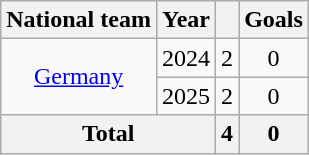<table class="wikitable" style="text-align: center">
<tr>
<th>National team</th>
<th>Year</th>
<th></th>
<th>Goals</th>
</tr>
<tr>
<td rowspan=2><a href='#'>Germany</a></td>
<td>2024</td>
<td>2</td>
<td>0</td>
</tr>
<tr>
<td>2025</td>
<td>2</td>
<td>0</td>
</tr>
<tr>
<th colspan="2">Total</th>
<th>4</th>
<th>0</th>
</tr>
</table>
